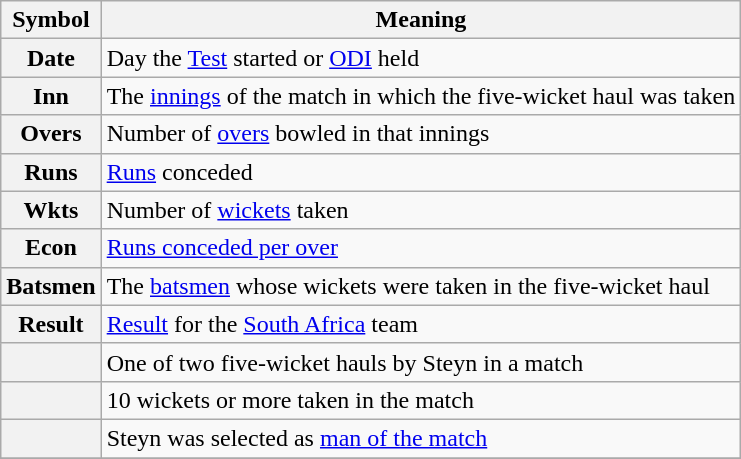<table class="wikitable">
<tr>
<th>Symbol</th>
<th>Meaning</th>
</tr>
<tr>
<th>Date</th>
<td>Day the <a href='#'>Test</a> started or <a href='#'>ODI</a> held</td>
</tr>
<tr>
<th>Inn</th>
<td>The <a href='#'>innings</a> of the match in which the five-wicket haul was taken</td>
</tr>
<tr>
<th>Overs</th>
<td>Number of <a href='#'>overs</a> bowled in that innings</td>
</tr>
<tr>
<th>Runs</th>
<td><a href='#'>Runs</a> conceded</td>
</tr>
<tr>
<th>Wkts</th>
<td>Number of <a href='#'>wickets</a> taken</td>
</tr>
<tr>
<th>Econ</th>
<td><a href='#'>Runs conceded per over</a></td>
</tr>
<tr>
<th>Batsmen</th>
<td>The <a href='#'>batsmen</a> whose wickets were taken in the five-wicket haul</td>
</tr>
<tr>
<th>Result</th>
<td><a href='#'>Result</a> for the <a href='#'>South Africa</a> team</td>
</tr>
<tr>
<th></th>
<td>One of two five-wicket hauls by Steyn in a match</td>
</tr>
<tr>
<th></th>
<td>10 wickets or more taken in the match</td>
</tr>
<tr>
<th></th>
<td>Steyn was selected as <a href='#'>man of the match</a></td>
</tr>
<tr>
</tr>
</table>
